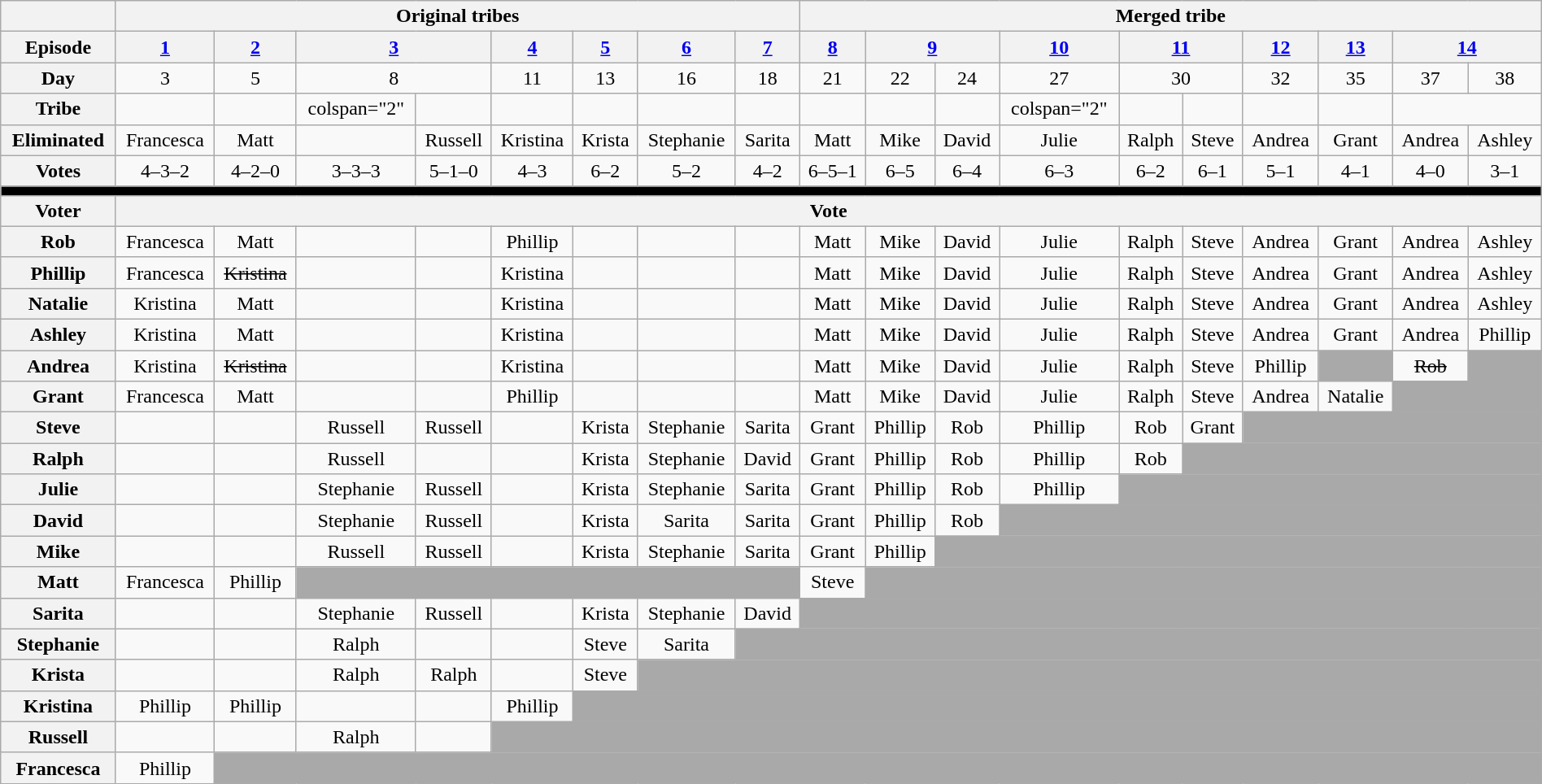<table class="wikitable" style="text-align:center; width:100%">
<tr>
<th></th>
<th colspan=8>Original tribes</th>
<th colspan=10>Merged tribe</th>
</tr>
<tr>
<th>Episode</th>
<th><a href='#'>1</a></th>
<th><a href='#'>2</a></th>
<th colspan="2"><a href='#'>3</a></th>
<th><a href='#'>4</a></th>
<th><a href='#'>5</a></th>
<th><a href='#'>6</a></th>
<th><a href='#'>7</a></th>
<th><a href='#'>8</a></th>
<th colspan="2"><a href='#'>9</a></th>
<th><a href='#'>10</a></th>
<th colspan="2"><a href='#'>11</a></th>
<th><a href='#'>12</a></th>
<th><a href='#'>13</a></th>
<th colspan="2"><a href='#'>14</a></th>
</tr>
<tr>
<th>Day</th>
<td>3</td>
<td>5</td>
<td colspan="2">8</td>
<td>11</td>
<td>13</td>
<td>16</td>
<td>18</td>
<td>21</td>
<td>22</td>
<td>24</td>
<td>27</td>
<td colspan="2">30</td>
<td>32</td>
<td>35</td>
<td>37</td>
<td>38</td>
</tr>
<tr>
<th>Tribe</th>
<td></td>
<td></td>
<td>colspan="2" </td>
<td></td>
<td></td>
<td></td>
<td></td>
<td></td>
<td></td>
<td></td>
<td></td>
<td>colspan="2" </td>
<td></td>
<td></td>
<td></td>
<td></td>
</tr>
<tr>
<th>Eliminated</th>
<td>Francesca</td>
<td>Matt</td>
<td></td>
<td>Russell</td>
<td>Kristina</td>
<td>Krista</td>
<td>Stephanie</td>
<td>Sarita</td>
<td>Matt</td>
<td>Mike</td>
<td>David</td>
<td>Julie</td>
<td>Ralph</td>
<td>Steve</td>
<td>Andrea</td>
<td>Grant</td>
<td>Andrea</td>
<td>Ashley</td>
</tr>
<tr>
<th>Votes</th>
<td>4–3–2</td>
<td>4–2–0</td>
<td>3–3–3</td>
<td>5–1–0</td>
<td>4–3</td>
<td>6–2</td>
<td>5–2</td>
<td>4–2</td>
<td>6–5–1</td>
<td>6–5</td>
<td>6–4</td>
<td>6–3</td>
<td>6–2</td>
<td>6–1</td>
<td>5–1</td>
<td>4–1</td>
<td>4–0</td>
<td>3–1</td>
</tr>
<tr>
<td colspan=20 bgcolor="black"></td>
</tr>
<tr>
<th>Voter</th>
<th colspan="18">Vote</th>
</tr>
<tr>
<th>Rob</th>
<td>Francesca</td>
<td>Matt</td>
<td></td>
<td></td>
<td>Phillip</td>
<td></td>
<td></td>
<td></td>
<td>Matt</td>
<td>Mike</td>
<td>David</td>
<td>Julie</td>
<td>Ralph</td>
<td>Steve</td>
<td>Andrea</td>
<td>Grant</td>
<td>Andrea</td>
<td>Ashley</td>
</tr>
<tr>
<th>Phillip</th>
<td>Francesca</td>
<td><s>Kristina</s></td>
<td></td>
<td></td>
<td>Kristina</td>
<td></td>
<td></td>
<td></td>
<td>Matt</td>
<td>Mike</td>
<td>David</td>
<td>Julie</td>
<td>Ralph</td>
<td>Steve</td>
<td>Andrea</td>
<td>Grant</td>
<td>Andrea</td>
<td>Ashley</td>
</tr>
<tr>
<th>Natalie</th>
<td>Kristina</td>
<td>Matt</td>
<td></td>
<td></td>
<td>Kristina</td>
<td></td>
<td></td>
<td></td>
<td>Matt</td>
<td>Mike</td>
<td>David</td>
<td>Julie</td>
<td>Ralph</td>
<td>Steve</td>
<td>Andrea</td>
<td>Grant</td>
<td>Andrea</td>
<td>Ashley</td>
</tr>
<tr>
<th>Ashley</th>
<td>Kristina</td>
<td>Matt</td>
<td></td>
<td></td>
<td>Kristina</td>
<td></td>
<td></td>
<td></td>
<td>Matt</td>
<td>Mike</td>
<td>David</td>
<td>Julie</td>
<td>Ralph</td>
<td>Steve</td>
<td>Andrea</td>
<td>Grant</td>
<td>Andrea</td>
<td>Phillip</td>
</tr>
<tr>
<th>Andrea</th>
<td>Kristina</td>
<td><s>Kristina</s></td>
<td></td>
<td></td>
<td>Kristina</td>
<td></td>
<td></td>
<td></td>
<td>Matt</td>
<td>Mike</td>
<td>David</td>
<td>Julie</td>
<td>Ralph</td>
<td>Steve</td>
<td>Phillip</td>
<td bgcolor="darkgray" rowspan="1"></td>
<td><s>Rob</s></td>
<td bgcolor="darkgray" rowspan="1"></td>
</tr>
<tr>
<th>Grant</th>
<td>Francesca</td>
<td>Matt</td>
<td></td>
<td></td>
<td>Phillip</td>
<td></td>
<td></td>
<td></td>
<td>Matt</td>
<td>Mike</td>
<td>David</td>
<td>Julie</td>
<td>Ralph</td>
<td>Steve</td>
<td>Andrea</td>
<td>Natalie</td>
<td colspan="2" bgcolor="darkgray"></td>
</tr>
<tr>
<th>Steve</th>
<td></td>
<td></td>
<td>Russell</td>
<td>Russell</td>
<td></td>
<td>Krista</td>
<td>Stephanie</td>
<td>Sarita</td>
<td>Grant</td>
<td>Phillip</td>
<td>Rob</td>
<td>Phillip</td>
<td>Rob</td>
<td>Grant</td>
<td colspan="4" bgcolor="darkgray"></td>
</tr>
<tr>
<th>Ralph</th>
<td></td>
<td></td>
<td>Russell</td>
<td></td>
<td></td>
<td>Krista</td>
<td>Stephanie</td>
<td>David</td>
<td>Grant</td>
<td>Phillip</td>
<td>Rob</td>
<td>Phillip</td>
<td>Rob</td>
<td colspan="5" bgcolor="darkgray"></td>
</tr>
<tr>
<th>Julie</th>
<td></td>
<td></td>
<td>Stephanie</td>
<td>Russell</td>
<td></td>
<td>Krista</td>
<td>Stephanie</td>
<td>Sarita</td>
<td>Grant</td>
<td>Phillip</td>
<td>Rob</td>
<td>Phillip</td>
<td colspan="6" bgcolor="darkgray"></td>
</tr>
<tr>
<th>David</th>
<td></td>
<td></td>
<td>Stephanie</td>
<td>Russell</td>
<td></td>
<td>Krista</td>
<td>Sarita</td>
<td>Sarita</td>
<td>Grant</td>
<td>Phillip</td>
<td>Rob</td>
<td colspan="7" bgcolor="darkgray"></td>
</tr>
<tr>
<th>Mike</th>
<td></td>
<td></td>
<td>Russell</td>
<td>Russell</td>
<td></td>
<td>Krista</td>
<td>Stephanie</td>
<td>Sarita</td>
<td>Grant</td>
<td>Phillip</td>
<td colspan="8" bgcolor="darkgray"></td>
</tr>
<tr>
<th>Matt</th>
<td>Francesca</td>
<td>Phillip</td>
<td colspan="6" bgcolor="darkgray"></td>
<td>Steve</td>
<td colspan="9" bgcolor="darkgray"></td>
</tr>
<tr>
<th>Sarita</th>
<td></td>
<td></td>
<td>Stephanie</td>
<td>Russell</td>
<td></td>
<td>Krista</td>
<td>Stephanie</td>
<td>David</td>
<td colspan=10 bgcolor="darkgray"></td>
</tr>
<tr>
<th>Stephanie</th>
<td></td>
<td></td>
<td>Ralph</td>
<td></td>
<td></td>
<td>Steve</td>
<td>Sarita</td>
<td colspan=11 bgcolor="darkgray"></td>
</tr>
<tr>
<th>Krista</th>
<td></td>
<td></td>
<td>Ralph</td>
<td>Ralph</td>
<td></td>
<td>Steve</td>
<td colspan="12" bgcolor="darkgray"></td>
</tr>
<tr>
<th>Kristina</th>
<td>Phillip</td>
<td>Phillip</td>
<td></td>
<td></td>
<td>Phillip</td>
<td colspan="13" bgcolor="darkgray"></td>
</tr>
<tr>
<th>Russell</th>
<td></td>
<td></td>
<td>Ralph</td>
<td></td>
<td colspan="14" bgcolor="darkgray"></td>
</tr>
<tr>
<th>Francesca</th>
<td>Phillip</td>
<td colspan="17" bgcolor="darkgray"></td>
</tr>
</table>
